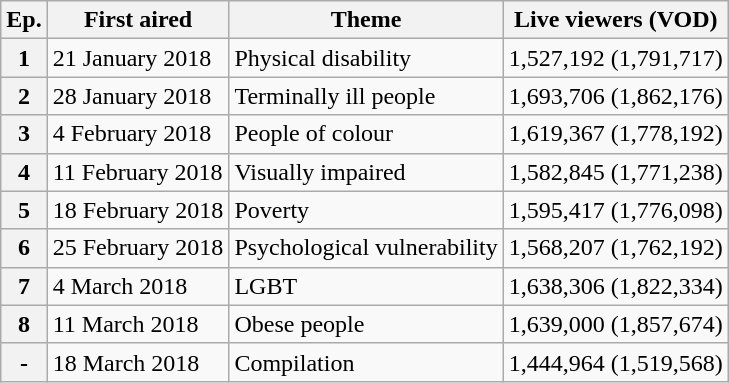<table class="wikitable">
<tr>
<th>Ep.</th>
<th>First aired</th>
<th>Theme</th>
<th>Live viewers (VOD)</th>
</tr>
<tr>
<th>1</th>
<td>21 January 2018</td>
<td>Physical disability</td>
<td>1,527,192 (1,791,717)</td>
</tr>
<tr>
<th>2</th>
<td>28 January 2018</td>
<td>Terminally ill people</td>
<td>1,693,706 (1,862,176)</td>
</tr>
<tr>
<th>3</th>
<td>4 February 2018</td>
<td>People of colour</td>
<td>1,619,367 (1,778,192)</td>
</tr>
<tr>
<th>4</th>
<td>11 February 2018</td>
<td>Visually impaired</td>
<td>1,582,845 (1,771,238)</td>
</tr>
<tr>
<th>5</th>
<td>18 February 2018</td>
<td>Poverty</td>
<td>1,595,417 (1,776,098)</td>
</tr>
<tr>
<th>6</th>
<td>25 February 2018</td>
<td>Psychological vulnerability</td>
<td>1,568,207 (1,762,192)</td>
</tr>
<tr>
<th>7</th>
<td>4 March 2018</td>
<td>LGBT</td>
<td>1,638,306 (1,822,334)</td>
</tr>
<tr>
<th>8</th>
<td>11 March 2018</td>
<td>Obese people</td>
<td>1,639,000 (1,857,674)</td>
</tr>
<tr>
<th>-</th>
<td>18 March 2018</td>
<td>Compilation</td>
<td>1,444,964 (1,519,568)</td>
</tr>
</table>
